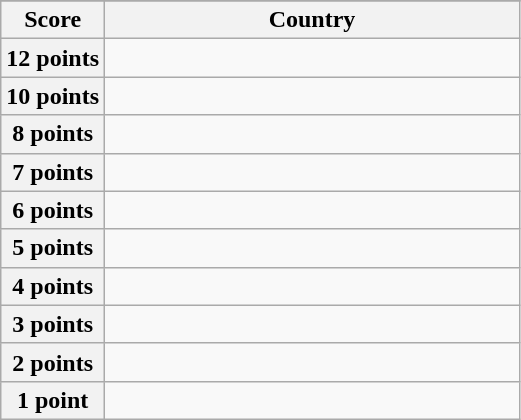<table class="wikitable">
<tr>
</tr>
<tr>
<th scope="col" width="20%">Score</th>
<th scope="col">Country</th>
</tr>
<tr>
<th scope="row">12 points</th>
<td></td>
</tr>
<tr>
<th scope="row">10 points</th>
<td></td>
</tr>
<tr>
<th scope="row">8 points</th>
<td></td>
</tr>
<tr>
<th scope="row">7 points</th>
<td></td>
</tr>
<tr>
<th scope="row">6 points</th>
<td></td>
</tr>
<tr>
<th scope="row">5 points</th>
<td></td>
</tr>
<tr>
<th scope="row">4 points</th>
<td></td>
</tr>
<tr>
<th scope="row">3 points</th>
<td></td>
</tr>
<tr>
<th scope="row">2 points</th>
<td></td>
</tr>
<tr>
<th scope="row">1 point</th>
<td></td>
</tr>
</table>
